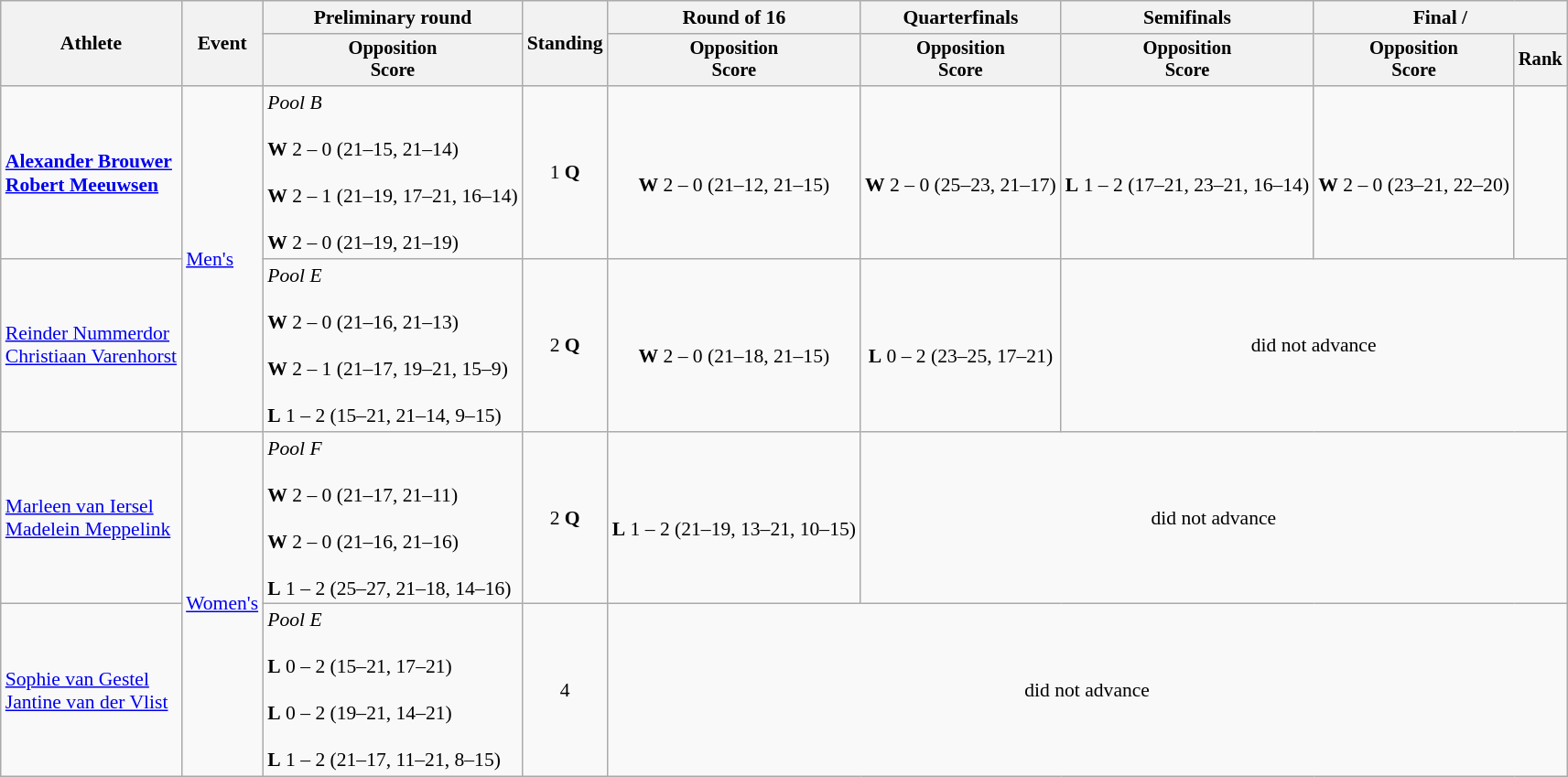<table class=wikitable style="font-size:90%">
<tr>
<th rowspan=2>Athlete</th>
<th rowspan=2>Event</th>
<th>Preliminary round</th>
<th rowspan=2>Standing</th>
<th>Round of 16</th>
<th>Quarterfinals</th>
<th>Semifinals</th>
<th colspan=2>Final / </th>
</tr>
<tr style="font-size:95%">
<th>Opposition<br>Score</th>
<th>Opposition<br>Score</th>
<th>Opposition<br>Score</th>
<th>Opposition<br>Score</th>
<th>Opposition<br>Score</th>
<th>Rank</th>
</tr>
<tr align=center>
<td align=left><strong><a href='#'>Alexander Brouwer</a><br><a href='#'>Robert Meeuwsen</a></strong></td>
<td align=left rowspan=2><a href='#'>Men's</a></td>
<td align=left><em>Pool B</em><br><br><strong>W</strong> 2 – 0 (21–15, 21–14)<br><br><strong>W</strong> 2 – 1 (21–19, 17–21, 16–14)<br><br><strong>W</strong> 2 – 0 (21–19, 21–19)<br></td>
<td>1 <strong>Q</strong></td>
<td><br><strong>W</strong> 2 – 0 (21–12, 21–15)</td>
<td><br><strong>W</strong> 2 – 0 (25–23, 21–17)</td>
<td><br><strong>L</strong> 1 – 2 (17–21, 23–21, 16–14)</td>
<td><br><strong>W</strong> 2 – 0 (23–21, 22–20)</td>
<td></td>
</tr>
<tr align=center>
<td align=left><a href='#'>Reinder Nummerdor</a><br><a href='#'>Christiaan Varenhorst</a></td>
<td align=left><em>Pool E</em><br><br><strong>W</strong> 2 – 0 (21–16, 21–13)<br><br><strong>W</strong> 2 – 1 (21–17, 19–21, 15–9)<br><br><strong>L</strong> 1 – 2 (15–21, 21–14, 9–15)<br></td>
<td>2 <strong>Q</strong></td>
<td><br><strong>W</strong> 2 – 0 (21–18, 21–15)</td>
<td><br><strong>L</strong> 0 – 2 (23–25, 17–21)</td>
<td colspan=3>did not advance</td>
</tr>
<tr align=center>
<td align=left><a href='#'>Marleen van Iersel</a><br><a href='#'>Madelein Meppelink</a></td>
<td align=left rowspan=2><a href='#'>Women's</a></td>
<td align=left><em>Pool F</em><br><br><strong>W</strong> 2 – 0 (21–17, 21–11)<br><br><strong>W</strong> 2 – 0 (21–16, 21–16)<br><br><strong>L</strong> 1 – 2 (25–27, 21–18, 14–16)<br></td>
<td>2 <strong>Q</strong></td>
<td><br><strong>L</strong> 1 – 2 (21–19, 13–21, 10–15)</td>
<td colspan=4>did not advance</td>
</tr>
<tr align=center>
<td align=left><a href='#'>Sophie van Gestel</a><br><a href='#'>Jantine van der Vlist</a></td>
<td align=left><em>Pool E</em><br><br><strong>L</strong> 0 – 2 (15–21, 17–21)<br><br><strong>L</strong> 0 – 2 (19–21, 14–21)<br><br><strong>L</strong> 1 – 2 (21–17, 11–21, 8–15)</td>
<td>4</td>
<td colspan=5>did not advance</td>
</tr>
</table>
